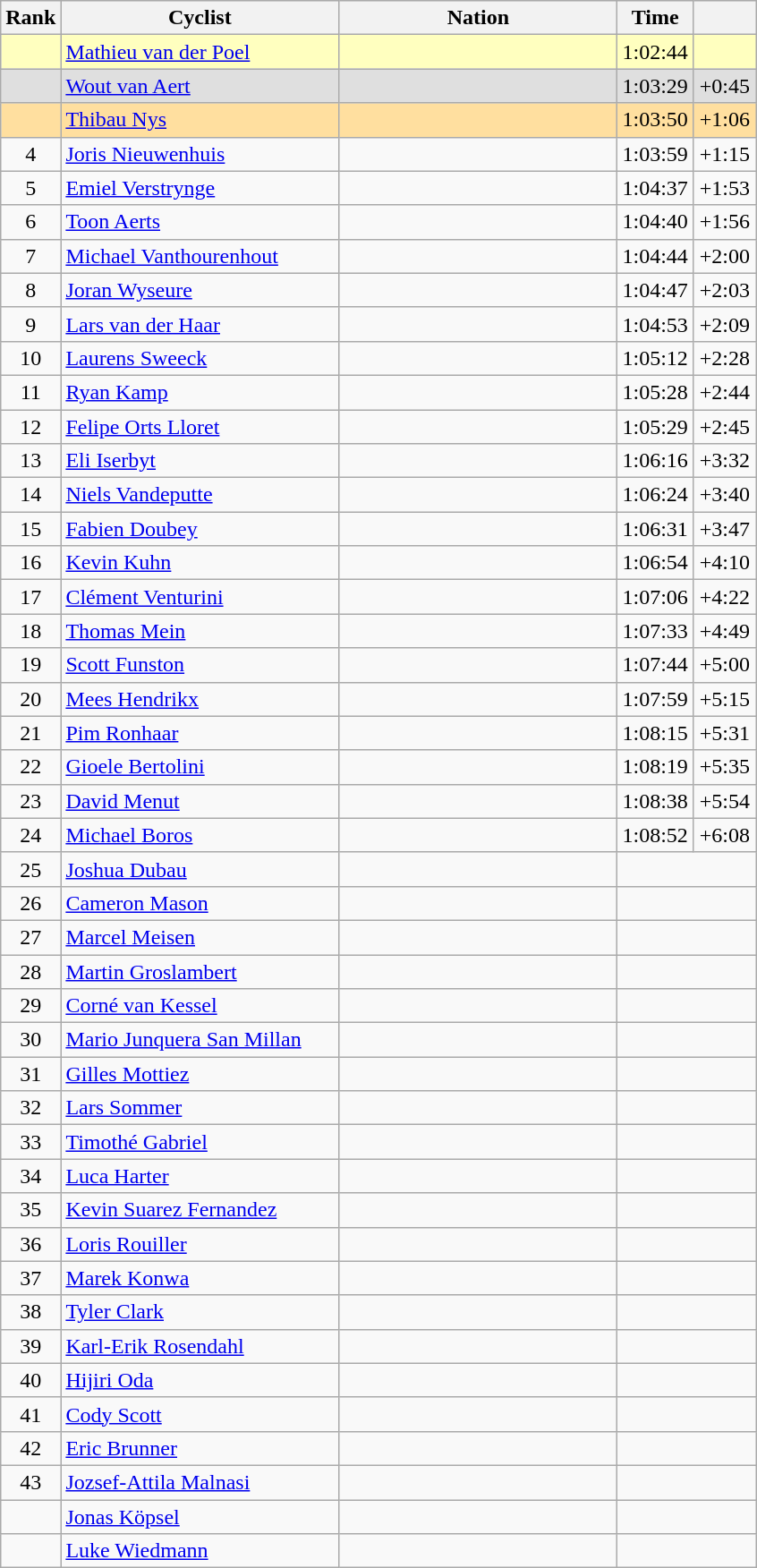<table class="wikitable sortable" style="text-align:center">
<tr style="background:#efefef;">
<th width="30">Rank</th>
<th width="200">Cyclist</th>
<th width="200">Nation</th>
<th width="40">Time</th>
<th width="40"></th>
</tr>
<tr style="background:#FFFFBF;">
<td></td>
<td align="left"><a href='#'>Mathieu van der Poel</a></td>
<td align="left"></td>
<td>1:02:44</td>
<td></td>
</tr>
<tr style="background:#DFDFDF;">
<td></td>
<td align="left"><a href='#'>Wout van Aert</a></td>
<td align="left"></td>
<td>1:03:29</td>
<td>+0:45</td>
</tr>
<tr style="background:#FFDF9F;">
<td></td>
<td align="left"><a href='#'>Thibau Nys</a></td>
<td align="left"></td>
<td>1:03:50</td>
<td>+1:06</td>
</tr>
<tr>
<td>4</td>
<td align="left"><a href='#'>Joris Nieuwenhuis</a></td>
<td align="left"></td>
<td>1:03:59</td>
<td>+1:15</td>
</tr>
<tr>
<td>5</td>
<td align="left"><a href='#'>Emiel Verstrynge</a></td>
<td align="left"></td>
<td>1:04:37</td>
<td>+1:53</td>
</tr>
<tr>
<td>6</td>
<td align="left"><a href='#'>Toon Aerts</a></td>
<td align="left"></td>
<td>1:04:40</td>
<td>+1:56</td>
</tr>
<tr>
<td>7</td>
<td align="left"><a href='#'>Michael Vanthourenhout</a></td>
<td align="left"></td>
<td>1:04:44</td>
<td>+2:00</td>
</tr>
<tr>
<td>8</td>
<td align="left"><a href='#'>Joran Wyseure</a></td>
<td align="left"></td>
<td>1:04:47</td>
<td>+2:03</td>
</tr>
<tr>
<td>9</td>
<td align="left"><a href='#'>Lars van der Haar</a></td>
<td align="left"></td>
<td>1:04:53</td>
<td>+2:09</td>
</tr>
<tr>
<td>10</td>
<td align="left"><a href='#'>Laurens Sweeck</a></td>
<td align="left"></td>
<td>1:05:12</td>
<td>+2:28</td>
</tr>
<tr>
<td>11</td>
<td align="left"><a href='#'>Ryan Kamp</a></td>
<td align="left"></td>
<td>1:05:28</td>
<td>+2:44</td>
</tr>
<tr>
<td>12</td>
<td align="left"><a href='#'>Felipe Orts Lloret</a></td>
<td align="left"></td>
<td>1:05:29</td>
<td>+2:45</td>
</tr>
<tr>
<td>13</td>
<td align="left"><a href='#'>Eli Iserbyt</a></td>
<td align="left"></td>
<td>1:06:16</td>
<td>+3:32</td>
</tr>
<tr>
<td>14</td>
<td align="left"><a href='#'>Niels Vandeputte</a></td>
<td align="left"></td>
<td>1:06:24</td>
<td>+3:40</td>
</tr>
<tr>
<td>15</td>
<td align="left"><a href='#'>Fabien Doubey</a></td>
<td align="left"></td>
<td>1:06:31</td>
<td>+3:47</td>
</tr>
<tr>
<td>16</td>
<td align="left"><a href='#'>Kevin Kuhn</a></td>
<td align="left"></td>
<td>1:06:54</td>
<td>+4:10</td>
</tr>
<tr>
<td>17</td>
<td align="left"><a href='#'>Clément Venturini</a></td>
<td align="left"></td>
<td>1:07:06</td>
<td>+4:22</td>
</tr>
<tr>
<td>18</td>
<td align="left"><a href='#'>Thomas Mein</a></td>
<td align="left"></td>
<td>1:07:33</td>
<td>+4:49</td>
</tr>
<tr>
<td>19</td>
<td align="left"><a href='#'>Scott Funston</a></td>
<td align="left"></td>
<td>1:07:44</td>
<td>+5:00</td>
</tr>
<tr>
<td>20</td>
<td align="left"><a href='#'>Mees Hendrikx</a></td>
<td align="left"></td>
<td>1:07:59</td>
<td>+5:15</td>
</tr>
<tr>
<td>21</td>
<td align="left"><a href='#'>Pim Ronhaar</a></td>
<td align="left"></td>
<td>1:08:15</td>
<td>+5:31</td>
</tr>
<tr>
<td>22</td>
<td align="left"><a href='#'>Gioele Bertolini</a></td>
<td align="left"></td>
<td>1:08:19</td>
<td>+5:35</td>
</tr>
<tr>
<td>23</td>
<td align="left"><a href='#'>David Menut</a></td>
<td align="left"></td>
<td>1:08:38</td>
<td>+5:54</td>
</tr>
<tr>
<td>24</td>
<td align="left"><a href='#'>Michael Boros</a></td>
<td align="left"></td>
<td>1:08:52</td>
<td>+6:08</td>
</tr>
<tr>
<td>25</td>
<td align="left"><a href='#'>Joshua Dubau</a></td>
<td align="left"></td>
<td colspan="2"></td>
</tr>
<tr>
<td>26</td>
<td align="left"><a href='#'>Cameron Mason</a></td>
<td align="left"></td>
<td colspan="2"></td>
</tr>
<tr>
<td>27</td>
<td align="left"><a href='#'>Marcel Meisen</a></td>
<td align="left"></td>
<td colspan="2"></td>
</tr>
<tr>
<td>28</td>
<td align="left"><a href='#'>Martin Groslambert</a></td>
<td align="left"></td>
<td colspan="2"></td>
</tr>
<tr>
<td>29</td>
<td align="left"><a href='#'>Corné van Kessel</a></td>
<td align="left"></td>
<td colspan="2"></td>
</tr>
<tr>
<td>30</td>
<td align="left"><a href='#'>Mario Junquera San Millan</a></td>
<td align="left"></td>
<td colspan="2"></td>
</tr>
<tr>
<td>31</td>
<td align="left"><a href='#'>Gilles Mottiez</a></td>
<td align="left"></td>
<td colspan="2"></td>
</tr>
<tr>
<td>32</td>
<td align="left"><a href='#'>Lars Sommer</a></td>
<td align="left"></td>
<td colspan="2"></td>
</tr>
<tr>
<td>33</td>
<td align="left"><a href='#'>Timothé Gabriel</a></td>
<td align="left"></td>
<td colspan="2"></td>
</tr>
<tr>
<td>34</td>
<td align="left"><a href='#'>Luca Harter</a></td>
<td align="left"></td>
<td colspan="2"></td>
</tr>
<tr>
<td>35</td>
<td align="left"><a href='#'>Kevin Suarez Fernandez</a></td>
<td align="left"></td>
<td colspan="2"></td>
</tr>
<tr>
<td>36</td>
<td align="left"><a href='#'>Loris Rouiller</a></td>
<td align="left"></td>
<td colspan="2"></td>
</tr>
<tr>
<td>37</td>
<td align="left"><a href='#'>Marek Konwa</a></td>
<td align="left"></td>
<td colspan="2"></td>
</tr>
<tr>
<td>38</td>
<td align="left"><a href='#'> Tyler Clark</a></td>
<td align="left"></td>
<td colspan="2"></td>
</tr>
<tr>
<td>39</td>
<td align="left"><a href='#'>Karl-Erik Rosendahl</a></td>
<td align="left"></td>
<td colspan="2"></td>
</tr>
<tr>
<td>40</td>
<td align="left"><a href='#'>Hijiri Oda</a></td>
<td align="left"></td>
<td colspan="2"></td>
</tr>
<tr>
<td>41</td>
<td align="left"><a href='#'>Cody Scott</a></td>
<td align="left"></td>
<td colspan="2"></td>
</tr>
<tr>
<td>42</td>
<td align="left"><a href='#'> Eric Brunner</a></td>
<td align="left"></td>
<td colspan="2"></td>
</tr>
<tr>
<td>43</td>
<td align="left"><a href='#'>Jozsef-Attila Malnasi</a></td>
<td align="left"></td>
<td colspan="2"></td>
</tr>
<tr>
<td></td>
<td align="left"><a href='#'>Jonas Köpsel</a></td>
<td align="left"></td>
<td colspan="2"></td>
</tr>
<tr>
<td></td>
<td align="left"><a href='#'>Luke Wiedmann</a></td>
<td align="left"></td>
<td colspan="2"></td>
</tr>
</table>
